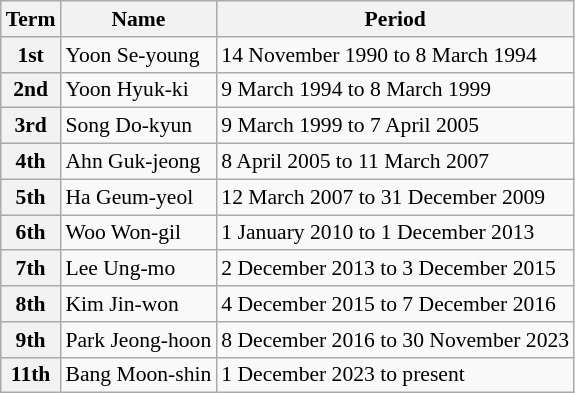<table class="wikitable" style="font-size:90%;">
<tr>
<th>Term</th>
<th>Name</th>
<th>Period</th>
</tr>
<tr>
<th>1st</th>
<td>Yoon Se-young</td>
<td>14 November 1990 to 8 March 1994</td>
</tr>
<tr>
<th>2nd</th>
<td>Yoon Hyuk-ki</td>
<td>9 March 1994 to 8 March 1999</td>
</tr>
<tr>
<th>3rd</th>
<td>Song Do-kyun</td>
<td>9 March 1999 to 7 April 2005</td>
</tr>
<tr>
<th>4th</th>
<td>Ahn Guk-jeong</td>
<td>8 April 2005 to 11 March 2007</td>
</tr>
<tr>
<th>5th</th>
<td>Ha Geum-yeol</td>
<td>12 March 2007 to 31 December 2009</td>
</tr>
<tr>
<th>6th</th>
<td>Woo Won-gil</td>
<td>1 January 2010 to 1 December 2013</td>
</tr>
<tr>
<th>7th</th>
<td>Lee Ung-mo</td>
<td>2 December 2013 to 3 December 2015</td>
</tr>
<tr>
<th>8th</th>
<td>Kim Jin-won</td>
<td>4 December 2015 to 7 December 2016</td>
</tr>
<tr>
<th>9th</th>
<td>Park Jeong-hoon</td>
<td>8 December 2016 to 30 November 2023</td>
</tr>
<tr>
<th>11th</th>
<td>Bang Moon-shin</td>
<td>1 December 2023 to present</td>
</tr>
</table>
